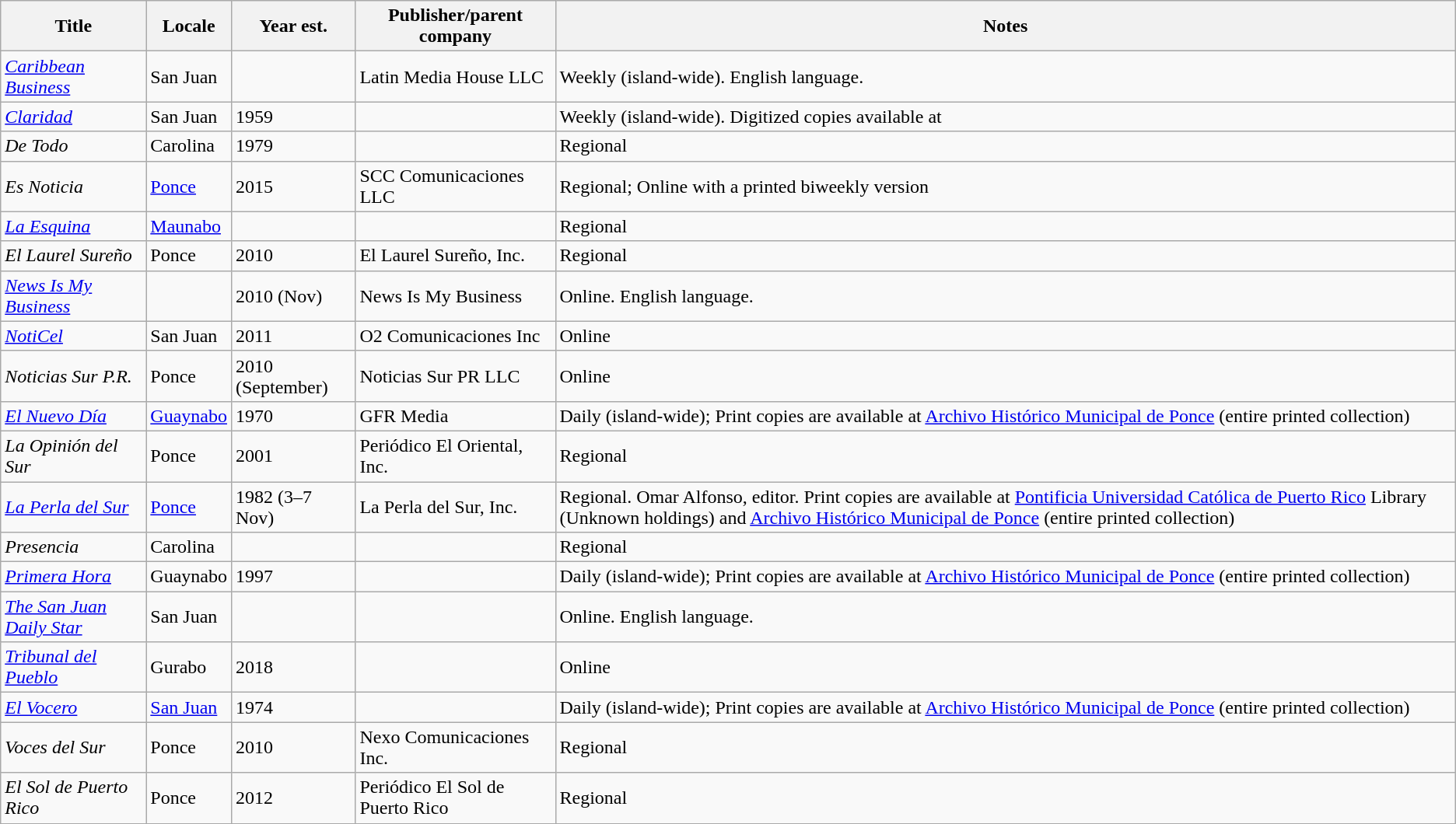<table class="wikitable sortable">
<tr>
<th>Title</th>
<th>Locale</th>
<th>Year est.</th>
<th>Publisher/parent company</th>
<th>Notes</th>
</tr>
<tr>
<td><em><a href='#'>Caribbean Business</a></em></td>
<td>San Juan</td>
<td></td>
<td>Latin Media House LLC</td>
<td>Weekly (island-wide). English language.</td>
</tr>
<tr>
<td><em><a href='#'>Claridad</a></em></td>
<td>San Juan</td>
<td>1959</td>
<td></td>
<td>Weekly (island-wide). Digitized copies available at </td>
</tr>
<tr>
<td><em>De Todo</em></td>
<td>Carolina</td>
<td>1979</td>
<td></td>
<td>Regional<br></td>
</tr>
<tr>
<td><em>Es Noticia</em></td>
<td><a href='#'>Ponce</a></td>
<td>2015</td>
<td>SCC Comunicaciones LLC</td>
<td>Regional; Online with a printed biweekly version</td>
</tr>
<tr>
<td><em><a href='#'>La Esquina</a></em></td>
<td><a href='#'>Maunabo</a></td>
<td></td>
<td></td>
<td>Regional</td>
</tr>
<tr>
<td><em>El Laurel Sureño</em></td>
<td>Ponce</td>
<td>2010</td>
<td>El Laurel Sureño, Inc.</td>
<td>Regional</td>
</tr>
<tr>
<td><em><a href='#'>News Is My Business</a></em></td>
<td></td>
<td>2010 (Nov)</td>
<td>News Is My Business</td>
<td>Online. English language.</td>
</tr>
<tr>
<td><em><a href='#'>NotiCel</a></em></td>
<td>San Juan</td>
<td>2011</td>
<td>O2 Comunicaciones Inc</td>
<td>Online</td>
</tr>
<tr>
<td><em>Noticias Sur P.R.</em></td>
<td>Ponce</td>
<td>2010 (September)</td>
<td>Noticias Sur PR LLC</td>
<td>Online</td>
</tr>
<tr>
<td><em><a href='#'>El Nuevo Día</a></em></td>
<td><a href='#'>Guaynabo</a></td>
<td>1970</td>
<td>GFR Media</td>
<td>Daily (island-wide); Print copies are available at <a href='#'>Archivo Histórico Municipal de Ponce</a> (entire printed collection)</td>
</tr>
<tr>
<td><em>La Opinión del Sur</em></td>
<td>Ponce</td>
<td>2001</td>
<td>Periódico El Oriental, Inc.</td>
<td>Regional</td>
</tr>
<tr>
<td><em><a href='#'>La Perla del Sur</a></em></td>
<td><a href='#'>Ponce</a></td>
<td>1982 (3–7 Nov)</td>
<td>La Perla del Sur, Inc.</td>
<td>Regional. Omar Alfonso, editor. Print copies are available at <a href='#'>Pontificia Universidad Católica de Puerto Rico</a> Library (Unknown holdings) and <a href='#'>Archivo Histórico Municipal de Ponce</a> (entire printed collection)</td>
</tr>
<tr>
<td><em>Presencia</em></td>
<td>Carolina</td>
<td></td>
<td></td>
<td>Regional</td>
</tr>
<tr>
<td><em><a href='#'>Primera Hora</a></em></td>
<td>Guaynabo</td>
<td>1997</td>
<td></td>
<td>Daily (island-wide); Print copies are available at <a href='#'>Archivo Histórico Municipal de Ponce</a> (entire printed collection)</td>
</tr>
<tr>
<td><em><a href='#'>The San Juan Daily Star</a></em></td>
<td>San Juan</td>
<td></td>
<td></td>
<td>Online. English language.</td>
</tr>
<tr>
<td><em><a href='#'>Tribunal del Pueblo</a></em></td>
<td>Gurabo</td>
<td>2018</td>
<td></td>
<td>Online</td>
</tr>
<tr>
<td><em><a href='#'>El Vocero</a></em></td>
<td><a href='#'>San Juan</a></td>
<td>1974</td>
<td></td>
<td>Daily (island-wide); Print copies are available at <a href='#'>Archivo Histórico Municipal de Ponce</a> (entire printed collection)</td>
</tr>
<tr>
<td><em>Voces del Sur</em></td>
<td>Ponce</td>
<td>2010</td>
<td>Nexo Comunicaciones Inc.</td>
<td>Regional</td>
</tr>
<tr>
<td><em>El Sol de Puerto Rico</em></td>
<td>Ponce</td>
<td>2012</td>
<td>Periódico El Sol de Puerto Rico</td>
<td>Regional</td>
</tr>
<tr>
</tr>
</table>
